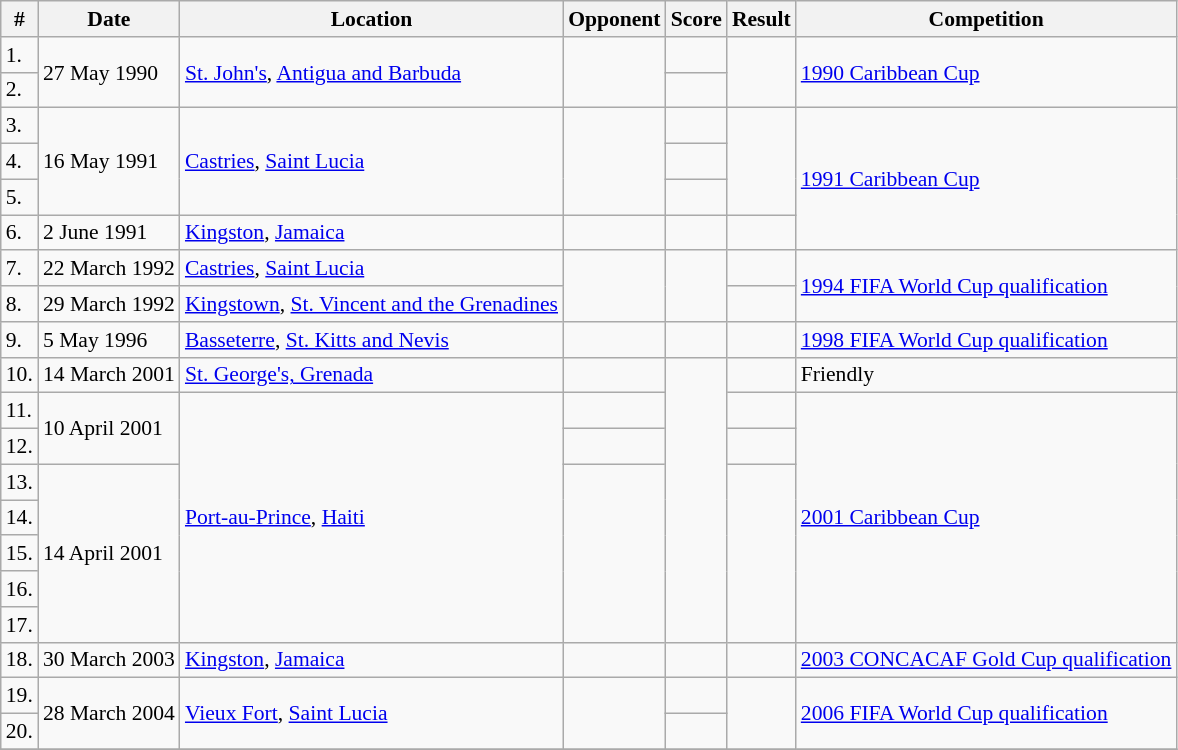<table class="wikitable collapsible" style="font-size:90%">
<tr>
<th>#</th>
<th>Date</th>
<th>Location</th>
<th>Opponent</th>
<th>Score</th>
<th>Result</th>
<th>Competition</th>
</tr>
<tr>
<td>1.</td>
<td rowspan="2">27 May 1990</td>
<td rowspan="2"><a href='#'>St. John's</a>, <a href='#'>Antigua and Barbuda</a></td>
<td rowspan="2"></td>
<td></td>
<td rowspan="2"></td>
<td rowspan="2"><a href='#'>1990 Caribbean Cup</a></td>
</tr>
<tr>
<td>2.</td>
<td></td>
</tr>
<tr>
<td>3.</td>
<td rowspan="3">16 May 1991</td>
<td rowspan="3"><a href='#'>Castries</a>, <a href='#'>Saint Lucia</a></td>
<td rowspan="3"></td>
<td></td>
<td rowspan="3"></td>
<td rowspan="4"><a href='#'>1991 Caribbean Cup</a></td>
</tr>
<tr>
<td>4.</td>
<td></td>
</tr>
<tr>
<td>5.</td>
<td></td>
</tr>
<tr>
<td>6.</td>
<td>2 June 1991</td>
<td><a href='#'>Kingston</a>, <a href='#'>Jamaica</a></td>
<td></td>
<td></td>
<td></td>
</tr>
<tr>
<td>7.</td>
<td>22 March 1992</td>
<td><a href='#'>Castries</a>, <a href='#'>Saint Lucia</a></td>
<td rowspan="2"></td>
<td rowspan="2"></td>
<td></td>
<td rowspan="2"><a href='#'>1994 FIFA World Cup qualification</a></td>
</tr>
<tr>
<td>8.</td>
<td>29 March 1992</td>
<td><a href='#'>Kingstown</a>, <a href='#'>St. Vincent and the Grenadines</a></td>
<td></td>
</tr>
<tr>
<td>9.</td>
<td>5 May 1996</td>
<td><a href='#'>Basseterre</a>, <a href='#'>St. Kitts and Nevis</a></td>
<td></td>
<td></td>
<td></td>
<td><a href='#'>1998 FIFA World Cup qualification</a></td>
</tr>
<tr>
<td>10.</td>
<td>14 March 2001</td>
<td><a href='#'>St. George's, Grenada</a></td>
<td></td>
<td rowspan="8"></td>
<td></td>
<td>Friendly</td>
</tr>
<tr>
<td>11.</td>
<td rowspan="2">10 April 2001</td>
<td rowspan="7"><a href='#'>Port-au-Prince</a>, <a href='#'>Haiti</a></td>
<td></td>
<td></td>
<td rowspan="7"><a href='#'>2001 Caribbean Cup</a></td>
</tr>
<tr>
<td>12.</td>
<td></td>
<td></td>
</tr>
<tr>
<td>13.</td>
<td rowspan="5">14 April 2001</td>
<td rowspan="5"></td>
<td rowspan="5"></td>
</tr>
<tr>
<td>14.</td>
</tr>
<tr>
<td>15.</td>
</tr>
<tr>
<td>16.</td>
</tr>
<tr>
<td>17.</td>
</tr>
<tr>
<td>18.</td>
<td>30 March 2003</td>
<td><a href='#'>Kingston</a>, <a href='#'>Jamaica</a></td>
<td></td>
<td></td>
<td></td>
<td><a href='#'>2003 CONCACAF Gold Cup qualification</a></td>
</tr>
<tr>
<td>19.</td>
<td rowspan="2">28 March 2004</td>
<td rowspan="2"><a href='#'>Vieux Fort</a>, <a href='#'>Saint Lucia</a></td>
<td rowspan="2"></td>
<td></td>
<td rowspan="2"></td>
<td rowspan="2"><a href='#'>2006 FIFA World Cup qualification</a></td>
</tr>
<tr>
<td>20.</td>
<td></td>
</tr>
<tr>
</tr>
</table>
